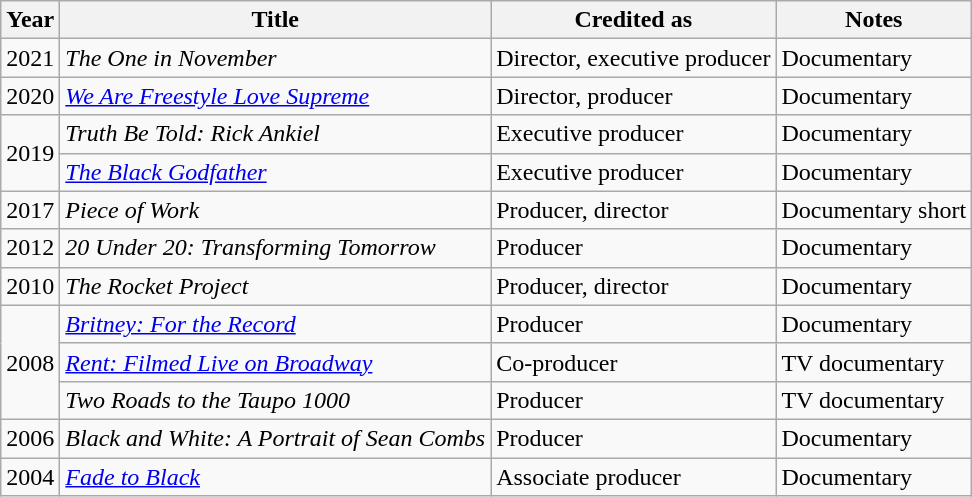<table class="wikitable">
<tr>
<th>Year</th>
<th>Title</th>
<th>Credited as</th>
<th>Notes</th>
</tr>
<tr>
<td>2021</td>
<td><em>The One in November</em></td>
<td>Director, executive producer</td>
<td>Documentary</td>
</tr>
<tr>
<td>2020</td>
<td><em><a href='#'>We Are Freestyle Love Supreme</a></em></td>
<td>Director, producer</td>
<td>Documentary</td>
</tr>
<tr>
<td rowspan="2">2019</td>
<td><em>Truth Be Told: Rick Ankiel</em></td>
<td>Executive producer</td>
<td>Documentary</td>
</tr>
<tr>
<td><a href='#'><em>The Black Godfather</em></a></td>
<td>Executive producer</td>
<td>Documentary</td>
</tr>
<tr>
<td>2017</td>
<td><em>Piece of Work</em></td>
<td>Producer, director</td>
<td>Documentary short</td>
</tr>
<tr>
<td>2012</td>
<td><em>20 Under 20: Transforming Tomorrow</em></td>
<td>Producer</td>
<td>Documentary</td>
</tr>
<tr>
<td>2010</td>
<td><em>The Rocket Project</em></td>
<td>Producer, director</td>
<td>Documentary</td>
</tr>
<tr>
<td rowspan="3">2008</td>
<td><em><a href='#'>Britney: For the Record</a></em></td>
<td>Producer</td>
<td>Documentary</td>
</tr>
<tr>
<td><em><a href='#'>Rent: Filmed Live on Broadway</a></em></td>
<td>Co-producer</td>
<td>TV documentary</td>
</tr>
<tr>
<td><em>Two Roads to the Taupo 1000</em></td>
<td>Producer</td>
<td>TV documentary</td>
</tr>
<tr>
<td>2006</td>
<td><em>Black and White: A Portrait of Sean Combs</em></td>
<td>Producer</td>
<td>Documentary</td>
</tr>
<tr>
<td>2004</td>
<td><a href='#'><em>Fade to Black</em></a></td>
<td>Associate producer</td>
<td>Documentary</td>
</tr>
</table>
